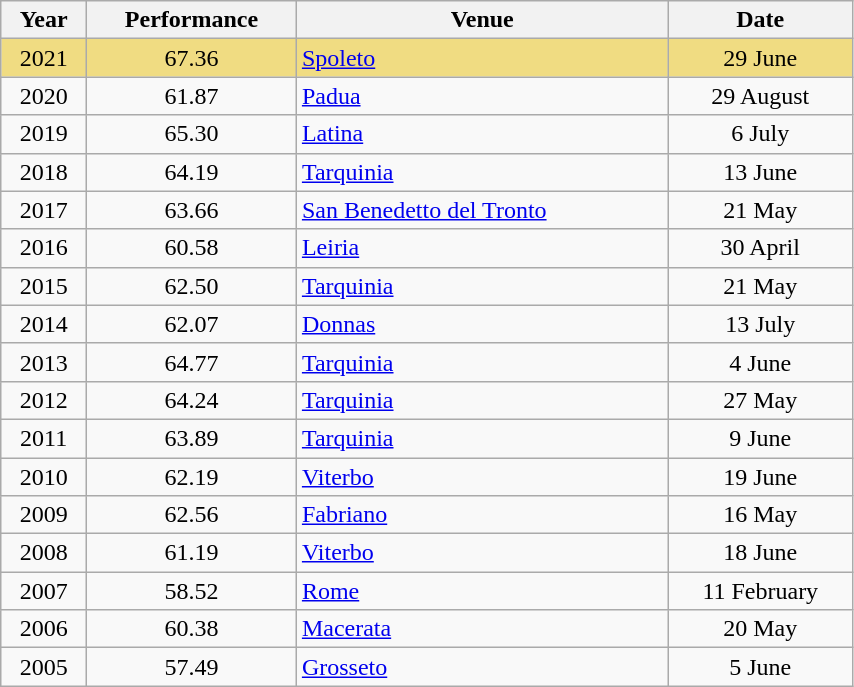<table class="wikitable" width=45% style="font-size:100%; text-align:center;">
<tr>
<th>Year</th>
<th>Performance</th>
<th>Venue</th>
<th>Date</th>
</tr>
<tr bgcolor=#F0DC82>
<td>2021</td>
<td>67.36</td>
<td align=left> <a href='#'>Spoleto</a></td>
<td>29 June</td>
</tr>
<tr>
<td>2020</td>
<td>61.87</td>
<td align=left> <a href='#'>Padua</a></td>
<td>29 August</td>
</tr>
<tr>
<td>2019</td>
<td>65.30</td>
<td align=left> <a href='#'>Latina</a></td>
<td>6 July</td>
</tr>
<tr>
<td>2018</td>
<td>64.19</td>
<td align=left> <a href='#'>Tarquinia</a></td>
<td>13 June</td>
</tr>
<tr>
<td>2017</td>
<td>63.66</td>
<td align=left> <a href='#'>San Benedetto del Tronto</a></td>
<td>21 May</td>
</tr>
<tr>
<td>2016</td>
<td>60.58</td>
<td align=left> <a href='#'>Leiria</a></td>
<td>30 April</td>
</tr>
<tr>
<td>2015</td>
<td>62.50</td>
<td align=left> <a href='#'>Tarquinia</a></td>
<td>21 May</td>
</tr>
<tr>
<td>2014</td>
<td>62.07</td>
<td align=left> <a href='#'>Donnas</a></td>
<td>13 July</td>
</tr>
<tr>
<td>2013</td>
<td>64.77</td>
<td align=left> <a href='#'>Tarquinia</a></td>
<td>4 June</td>
</tr>
<tr>
<td>2012</td>
<td>64.24</td>
<td align=left> <a href='#'>Tarquinia</a></td>
<td>27 May</td>
</tr>
<tr>
<td>2011</td>
<td>63.89</td>
<td align=left> <a href='#'>Tarquinia</a></td>
<td>9 June</td>
</tr>
<tr>
<td>2010</td>
<td>62.19</td>
<td align=left> <a href='#'>Viterbo</a></td>
<td>19 June</td>
</tr>
<tr>
<td>2009</td>
<td>62.56</td>
<td align=left> <a href='#'>Fabriano</a></td>
<td>16 May</td>
</tr>
<tr>
<td>2008</td>
<td>61.19</td>
<td align=left> <a href='#'>Viterbo</a></td>
<td>18 June</td>
</tr>
<tr>
<td>2007</td>
<td>58.52</td>
<td align=left> <a href='#'>Rome</a></td>
<td>11 February</td>
</tr>
<tr>
<td>2006</td>
<td>60.38</td>
<td align=left> <a href='#'>Macerata</a></td>
<td>20 May</td>
</tr>
<tr>
<td>2005</td>
<td>57.49</td>
<td align=left> <a href='#'>Grosseto</a></td>
<td>5 June</td>
</tr>
</table>
